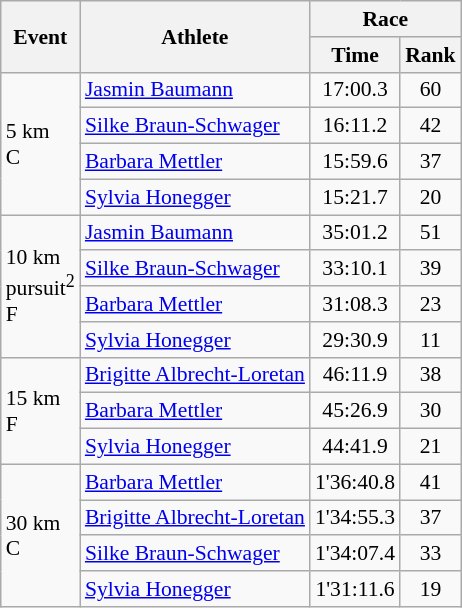<table class="wikitable" border="1" style="font-size:90%">
<tr>
<th rowspan=2>Event</th>
<th rowspan=2>Athlete</th>
<th colspan=2>Race</th>
</tr>
<tr>
<th>Time</th>
<th>Rank</th>
</tr>
<tr>
<td rowspan=4>5 km <br> C</td>
<td><a href='#'>Jasmin Baumann</a></td>
<td align=center>17:00.3</td>
<td align=center>60</td>
</tr>
<tr>
<td><a href='#'>Silke Braun-Schwager</a></td>
<td align=center>16:11.2</td>
<td align=center>42</td>
</tr>
<tr>
<td><a href='#'>Barbara Mettler</a></td>
<td align=center>15:59.6</td>
<td align=center>37</td>
</tr>
<tr>
<td><a href='#'>Sylvia Honegger</a></td>
<td align=center>15:21.7</td>
<td align=center>20</td>
</tr>
<tr>
<td rowspan=4>10 km <br> pursuit<sup>2</sup> <br> F</td>
<td><a href='#'>Jasmin Baumann</a></td>
<td align=center>35:01.2</td>
<td align=center>51</td>
</tr>
<tr>
<td><a href='#'>Silke Braun-Schwager</a></td>
<td align=center>33:10.1</td>
<td align=center>39</td>
</tr>
<tr>
<td><a href='#'>Barbara Mettler</a></td>
<td align=center>31:08.3</td>
<td align=center>23</td>
</tr>
<tr>
<td><a href='#'>Sylvia Honegger</a></td>
<td align=center>29:30.9</td>
<td align=center>11</td>
</tr>
<tr>
<td rowspan=3>15 km <br> F</td>
<td><a href='#'>Brigitte Albrecht-Loretan</a></td>
<td align=center>46:11.9</td>
<td align=center>38</td>
</tr>
<tr>
<td><a href='#'>Barbara Mettler</a></td>
<td align=center>45:26.9</td>
<td align=center>30</td>
</tr>
<tr>
<td><a href='#'>Sylvia Honegger</a></td>
<td align=center>44:41.9</td>
<td align=center>21</td>
</tr>
<tr>
<td rowspan=4>30 km <br> C</td>
<td><a href='#'>Barbara Mettler</a></td>
<td align=center>1'36:40.8</td>
<td align=center>41</td>
</tr>
<tr>
<td><a href='#'>Brigitte Albrecht-Loretan</a></td>
<td align=center>1'34:55.3</td>
<td align=center>37</td>
</tr>
<tr>
<td><a href='#'>Silke Braun-Schwager</a></td>
<td align=center>1'34:07.4</td>
<td align=center>33</td>
</tr>
<tr>
<td><a href='#'>Sylvia Honegger</a></td>
<td align=center>1'31:11.6</td>
<td align=center>19</td>
</tr>
</table>
